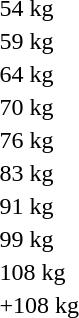<table>
<tr>
<td>54 kg<br></td>
<td></td>
<td></td>
<td></td>
</tr>
<tr>
<td>59 kg<br></td>
<td></td>
<td></td>
<td></td>
</tr>
<tr>
<td>64 kg<br></td>
<td></td>
<td></td>
<td></td>
</tr>
<tr>
<td>70 kg<br></td>
<td></td>
<td></td>
<td></td>
</tr>
<tr>
<td>76 kg<br></td>
<td></td>
<td></td>
<td></td>
</tr>
<tr>
<td>83 kg<br></td>
<td></td>
<td></td>
<td></td>
</tr>
<tr>
<td>91 kg<br></td>
<td></td>
<td></td>
<td></td>
</tr>
<tr>
<td>99 kg<br></td>
<td></td>
<td></td>
<td></td>
</tr>
<tr>
<td>108 kg<br></td>
<td></td>
<td></td>
<td></td>
</tr>
<tr>
<td>+108 kg<br></td>
<td></td>
<td></td>
<td></td>
</tr>
</table>
